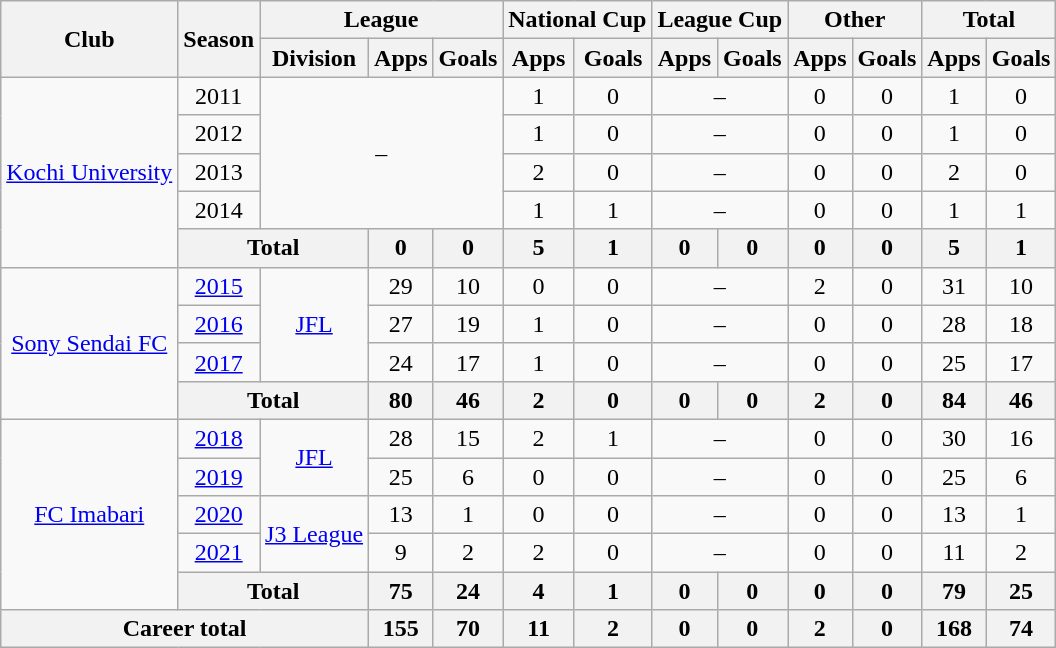<table class="wikitable" style="text-align: center">
<tr>
<th rowspan="2">Club</th>
<th rowspan="2">Season</th>
<th colspan="3">League</th>
<th colspan="2">National Cup</th>
<th colspan="2">League Cup</th>
<th colspan="2">Other</th>
<th colspan="2">Total</th>
</tr>
<tr>
<th>Division</th>
<th>Apps</th>
<th>Goals</th>
<th>Apps</th>
<th>Goals</th>
<th>Apps</th>
<th>Goals</th>
<th>Apps</th>
<th>Goals</th>
<th>Apps</th>
<th>Goals</th>
</tr>
<tr>
<td rowspan="5"><a href='#'>Kochi University</a></td>
<td>2011</td>
<td colspan="3" rowspan="4">–</td>
<td>1</td>
<td>0</td>
<td colspan="2">–</td>
<td>0</td>
<td>0</td>
<td>1</td>
<td>0</td>
</tr>
<tr>
<td>2012</td>
<td>1</td>
<td>0</td>
<td colspan="2">–</td>
<td>0</td>
<td>0</td>
<td>1</td>
<td>0</td>
</tr>
<tr>
<td>2013</td>
<td>2</td>
<td>0</td>
<td colspan="2">–</td>
<td>0</td>
<td>0</td>
<td>2</td>
<td>0</td>
</tr>
<tr>
<td>2014</td>
<td>1</td>
<td>1</td>
<td colspan="2">–</td>
<td>0</td>
<td>0</td>
<td>1</td>
<td>1</td>
</tr>
<tr>
<th colspan=2>Total</th>
<th>0</th>
<th>0</th>
<th>5</th>
<th>1</th>
<th>0</th>
<th>0</th>
<th>0</th>
<th>0</th>
<th>5</th>
<th>1</th>
</tr>
<tr>
<td rowspan="4"><a href='#'>Sony Sendai FC</a></td>
<td><a href='#'>2015</a></td>
<td rowspan="3"><a href='#'>JFL</a></td>
<td>29</td>
<td>10</td>
<td>0</td>
<td>0</td>
<td colspan="2">–</td>
<td>2</td>
<td>0</td>
<td>31</td>
<td>10</td>
</tr>
<tr>
<td><a href='#'>2016</a></td>
<td>27</td>
<td>19</td>
<td>1</td>
<td>0</td>
<td colspan="2">–</td>
<td>0</td>
<td>0</td>
<td>28</td>
<td>18</td>
</tr>
<tr>
<td><a href='#'>2017</a></td>
<td>24</td>
<td>17</td>
<td>1</td>
<td>0</td>
<td colspan="2">–</td>
<td>0</td>
<td>0</td>
<td>25</td>
<td>17</td>
</tr>
<tr>
<th colspan=2>Total</th>
<th>80</th>
<th>46</th>
<th>2</th>
<th>0</th>
<th>0</th>
<th>0</th>
<th>2</th>
<th>0</th>
<th>84</th>
<th>46</th>
</tr>
<tr>
<td rowspan="5"><a href='#'>FC Imabari</a></td>
<td><a href='#'>2018</a></td>
<td rowspan="2"><a href='#'>JFL</a></td>
<td>28</td>
<td>15</td>
<td>2</td>
<td>1</td>
<td colspan="2">–</td>
<td>0</td>
<td>0</td>
<td>30</td>
<td>16</td>
</tr>
<tr>
<td><a href='#'>2019</a></td>
<td>25</td>
<td>6</td>
<td>0</td>
<td>0</td>
<td colspan="2">–</td>
<td>0</td>
<td>0</td>
<td>25</td>
<td>6</td>
</tr>
<tr>
<td><a href='#'>2020</a></td>
<td rowspan="2"><a href='#'>J3 League</a></td>
<td>13</td>
<td>1</td>
<td>0</td>
<td>0</td>
<td colspan="2">–</td>
<td>0</td>
<td>0</td>
<td>13</td>
<td>1</td>
</tr>
<tr>
<td><a href='#'>2021</a></td>
<td>9</td>
<td>2</td>
<td>2</td>
<td>0</td>
<td colspan="2">–</td>
<td>0</td>
<td>0</td>
<td>11</td>
<td>2</td>
</tr>
<tr>
<th colspan=2>Total</th>
<th>75</th>
<th>24</th>
<th>4</th>
<th>1</th>
<th>0</th>
<th>0</th>
<th>0</th>
<th>0</th>
<th>79</th>
<th>25</th>
</tr>
<tr>
<th colspan=3>Career total</th>
<th>155</th>
<th>70</th>
<th>11</th>
<th>2</th>
<th>0</th>
<th>0</th>
<th>2</th>
<th>0</th>
<th>168</th>
<th>74</th>
</tr>
</table>
